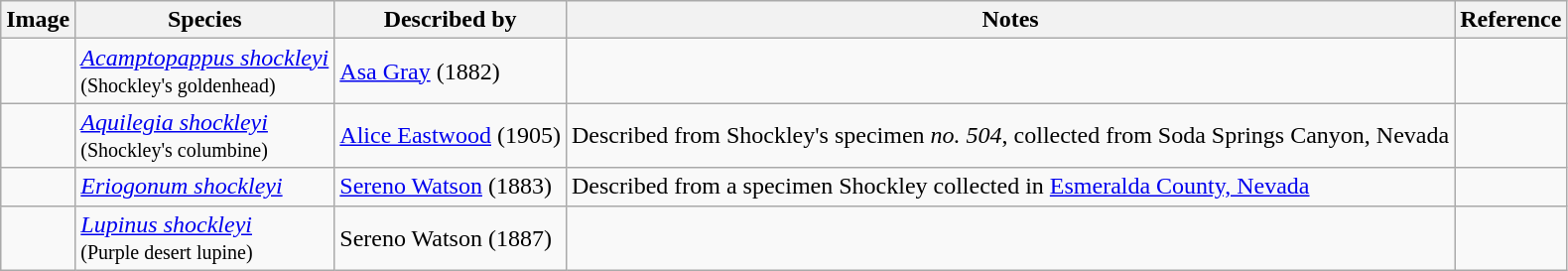<table class="wikitable sortable">
<tr>
<th class="unsortable">Image</th>
<th>Species</th>
<th>Described by</th>
<th>Notes</th>
<th>Reference</th>
</tr>
<tr>
<td></td>
<td><em><a href='#'>Acamptopappus shockleyi</a></em><br><small>(Shockley's goldenhead)</small></td>
<td><a href='#'>Asa Gray</a> (1882)</td>
<td></td>
<td></td>
</tr>
<tr>
<td></td>
<td><em><a href='#'>Aquilegia shockleyi</a></em><br><small>(Shockley's columbine)</small></td>
<td><a href='#'>Alice Eastwood</a> (1905)</td>
<td>Described from Shockley's specimen <em>no. 504</em>, collected from Soda Springs Canyon, Nevada</td>
<td></td>
</tr>
<tr>
<td></td>
<td><em><a href='#'>Eriogonum shockleyi</a></em></td>
<td><a href='#'>Sereno Watson</a> (1883)</td>
<td>Described from a specimen Shockley collected in <a href='#'>Esmeralda County, Nevada</a></td>
<td></td>
</tr>
<tr>
<td></td>
<td><em><a href='#'>Lupinus shockleyi</a></em><br><small>(Purple desert lupine)</small></td>
<td>Sereno Watson (1887)</td>
<td></td>
<td></td>
</tr>
</table>
